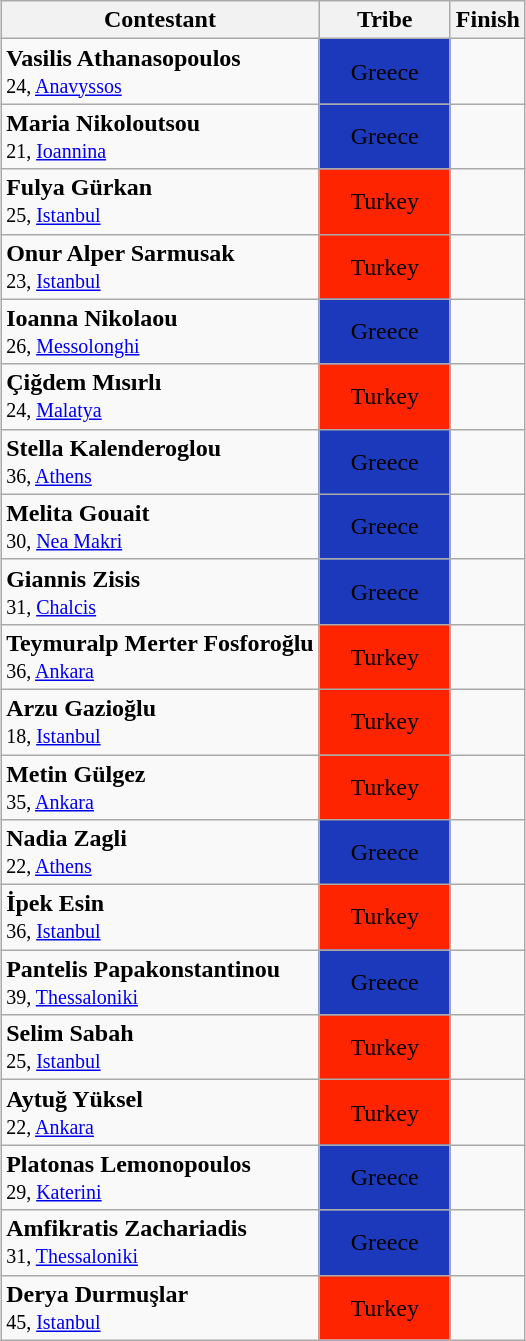<table class="wikitable sortable" style="margin:auto; text-align:center">
<tr>
<th>Contestant</th>
<th width=80>Tribe</th>
<th>Finish</th>
</tr>
<tr>
<td align="left"><strong>Vasilis Athanasopoulos</strong><br><small>24, <a href='#'>Anavyssos</a></small></td>
<td bgcolor="#1C39BB" align=center><span>Greece</span></td>
<td></td>
</tr>
<tr>
<td align="left"><strong>Maria Nikoloutsou</strong><br><small>21, <a href='#'>Ioannina</a></small></td>
<td bgcolor="#1C39BB" align=center><span>Greece</span></td>
<td></td>
</tr>
<tr>
<td align="left"><strong>Fulya Gürkan</strong><br><small>25, <a href='#'>Istanbul</a></small></td>
<td bgcolor="#FF2400"><span>Turkey</span></td>
<td></td>
</tr>
<tr>
<td align="left"><strong>Onur Alper Sarmusak</strong><br><small>23, <a href='#'>Istanbul</a></small></td>
<td bgcolor="#FF2400"><span>Turkey</span></td>
<td></td>
</tr>
<tr>
<td align="left"><strong>Ioanna Nikolaou</strong><br><small>26, <a href='#'>Messolonghi</a></small></td>
<td bgcolor="#1C39BB" align=center><span>Greece</span></td>
<td></td>
</tr>
<tr>
<td align="left"><strong>Çiğdem Mısırlı</strong><br><small>24, <a href='#'>Malatya</a></small></td>
<td bgcolor="#FF2400"><span>Turkey</span></td>
<td></td>
</tr>
<tr>
<td align="left"><strong>Stella Kalenderoglou</strong><br><small>36, <a href='#'>Athens</a></small></td>
<td bgcolor="#1C39BB" align=center><span>Greece</span></td>
<td></td>
</tr>
<tr>
<td align="left"><strong>Melita Gouait</strong><br><small>30, <a href='#'>Nea Makri</a></small></td>
<td bgcolor="#1C39BB" align=center><span>Greece</span></td>
<td></td>
</tr>
<tr>
<td align="left"><strong>Giannis Zisis</strong><br><small>31, <a href='#'>Chalcis</a></small></td>
<td bgcolor="#1C39BB" align=center><span>Greece</span></td>
<td></td>
</tr>
<tr>
<td align="left"><strong>Teymuralp Merter Fosforoğlu</strong><br><small>36, <a href='#'>Ankara</a></small></td>
<td bgcolor="#FF2400"><span>Turkey</span></td>
<td></td>
</tr>
<tr>
<td align="left"><strong>Arzu Gazioğlu</strong><br><small>18, <a href='#'>Istanbul</a></small></td>
<td bgcolor="#FF2400"><span>Turkey</span></td>
<td></td>
</tr>
<tr>
<td align="left"><strong>Metin Gülgez</strong><br><small>35, <a href='#'>Ankara</a></small></td>
<td bgcolor="#FF2400"><span>Turkey</span></td>
<td></td>
</tr>
<tr>
<td align="left"><strong>Nadia Zagli</strong><br><small>22, <a href='#'>Athens</a></small></td>
<td bgcolor="#1C39BB" align=center><span>Greece</span></td>
<td></td>
</tr>
<tr>
<td align="left"><strong>İpek Esin</strong><br><small>36, <a href='#'>Istanbul</a></small></td>
<td bgcolor="#FF2400"><span>Turkey</span></td>
<td></td>
</tr>
<tr>
<td align="left"><strong>Pantelis Papakonstantinou</strong><br><small>39, <a href='#'>Thessaloniki</a></small></td>
<td bgcolor="#1C39BB" align=center><span>Greece</span></td>
<td></td>
</tr>
<tr>
<td align="left"><strong>Selim Sabah</strong><br><small>25, <a href='#'>Istanbul</a></small></td>
<td bgcolor="#FF2400"><span>Turkey</span></td>
<td></td>
</tr>
<tr>
<td align="left"><strong>Aytuğ Yüksel</strong><br><small>22, <a href='#'>Ankara</a></small></td>
<td bgcolor="#FF2400" align=center><span>Turkey</span></td>
<td></td>
</tr>
<tr>
<td align="left"><strong>Platonas Lemonopoulos</strong><br><small>29, <a href='#'>Katerini</a></small></td>
<td bgcolor="#1C39BB"><span>Greece</span></td>
<td></td>
</tr>
<tr>
<td align="left"><strong>Amfikratis Zachariadis</strong><br><small>31, <a href='#'>Thessaloniki</a></small></td>
<td bgcolor="#1C39BB" align=center><span>Greece</span></td>
<td></td>
</tr>
<tr>
<td align="left"><strong>Derya Durmuşlar</strong><br><small>45, <a href='#'>Istanbul</a></small></td>
<td bgcolor="#FF2400"><span>Turkey</span></td>
<td></td>
</tr>
</table>
